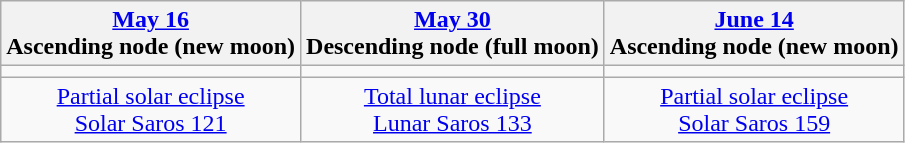<table class="wikitable">
<tr>
<th><a href='#'>May 16</a><br>Ascending node (new moon)<br></th>
<th><a href='#'>May 30</a><br>Descending node (full moon)<br></th>
<th><a href='#'>June 14</a><br>Ascending node (new moon)<br></th>
</tr>
<tr>
<td></td>
<td></td>
<td></td>
</tr>
<tr align=center>
<td><a href='#'>Partial solar eclipse</a><br><a href='#'>Solar Saros 121</a></td>
<td><a href='#'>Total lunar eclipse</a><br><a href='#'>Lunar Saros 133</a></td>
<td><a href='#'>Partial solar eclipse</a><br><a href='#'>Solar Saros 159</a></td>
</tr>
</table>
